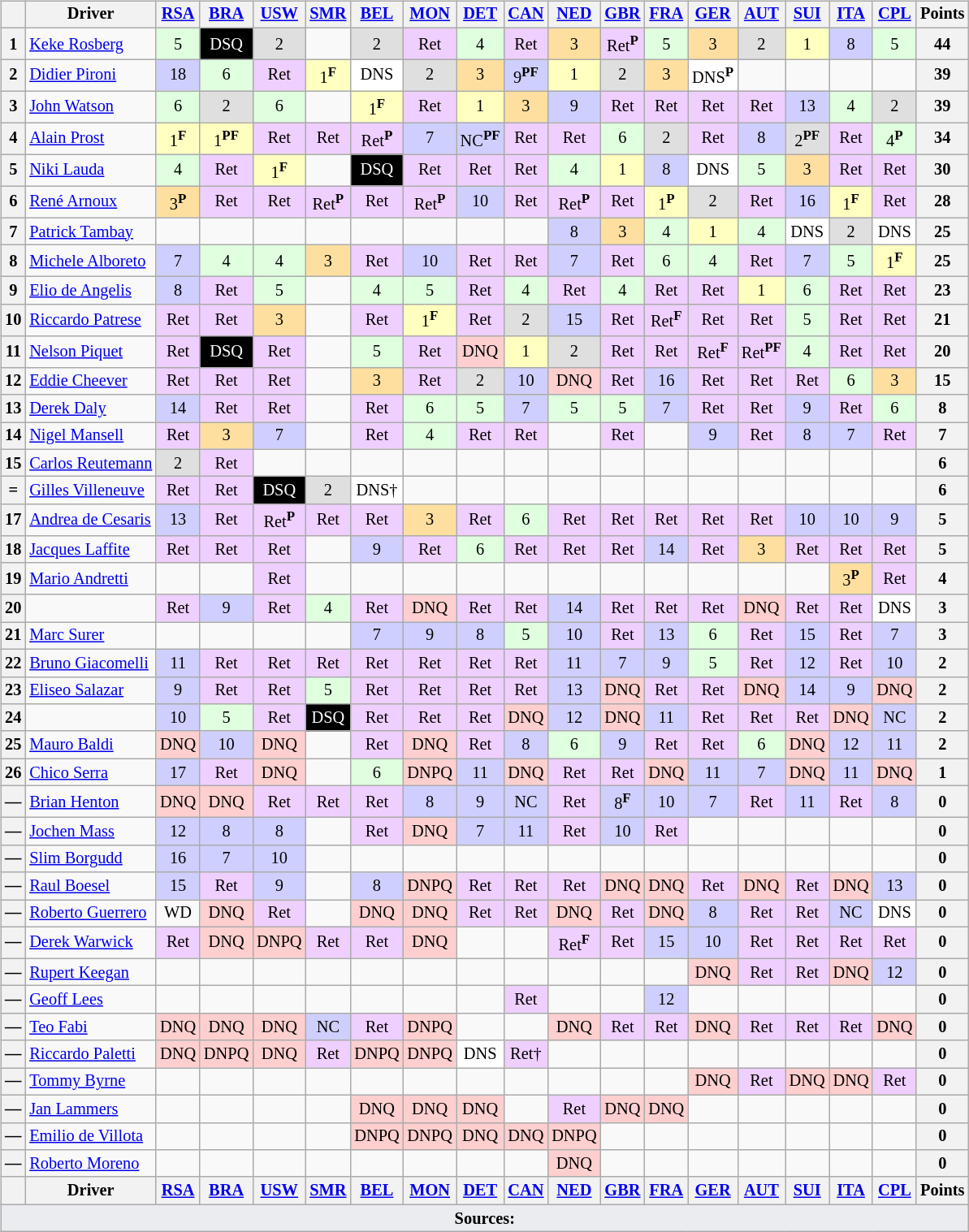<table>
<tr valign="top">
<td><br><table class="wikitable" style="font-size: 85%; text-align:center;">
<tr valign="top">
<th scope="col" valign="middle"></th>
<th scope="col" valign="middle">Driver</th>
<th scope="col"><a href='#'>RSA</a><br></th>
<th scope="col"><a href='#'>BRA</a><br></th>
<th scope="col"><a href='#'>USW</a><br></th>
<th scope="col"><a href='#'>SMR</a><br></th>
<th scope="col"><a href='#'>BEL</a><br></th>
<th scope="col"><a href='#'>MON</a><br></th>
<th scope="col"><a href='#'>DET</a><br></th>
<th scope="col"><a href='#'>CAN</a><br></th>
<th scope="col"><a href='#'>NED</a><br></th>
<th scope="col"><a href='#'>GBR</a><br></th>
<th scope="col"><a href='#'>FRA</a><br></th>
<th scope="col"><a href='#'>GER</a><br></th>
<th scope="col"><a href='#'>AUT</a><br></th>
<th scope="col"><a href='#'>SUI</a><br></th>
<th scope="col"><a href='#'>ITA</a><br></th>
<th scope="col"><a href='#'>CPL</a><br></th>
<th scope="col" valign="middle">Points</th>
</tr>
<tr>
<th scope="row">1</th>
<td align="left"> <a href='#'>Keke Rosberg</a></td>
<td style="background:#dfffdf;">5</td>
<td style="background:#000000; color:white">DSQ</td>
<td style="background:#dfdfdf;">2</td>
<td></td>
<td style="background:#dfdfdf;">2</td>
<td style="background:#efcfff;">Ret</td>
<td style="background:#dfffdf;">4</td>
<td style="background:#efcfff;">Ret</td>
<td style="background:#ffdf9f;">3</td>
<td style="background:#efcfff;">Ret<sup><strong>P</strong></sup></td>
<td style="background:#dfffdf;">5</td>
<td style="background:#ffdf9f;">3</td>
<td style="background:#dfdfdf;">2</td>
<td style="background:#ffffbf;">1</td>
<td style="background:#cfcfff;">8</td>
<td style="background:#dfffdf;">5</td>
<th>44</th>
</tr>
<tr>
<th scope="row">2</th>
<td align="left"> <a href='#'>Didier Pironi</a></td>
<td style="background:#cfcfff;">18</td>
<td style="background:#dfffdf;">6</td>
<td style="background:#efcfff;">Ret</td>
<td style="background:#ffffbf;">1<sup><strong>F</strong></sup></td>
<td style="background:#ffffff;">DNS</td>
<td style="background:#dfdfdf;">2</td>
<td style="background:#ffdf9f;">3</td>
<td style="background:#cfcfff;">9<sup><strong>PF</strong></sup></td>
<td style="background:#ffffbf;">1</td>
<td style="background:#dfdfdf;">2</td>
<td style="background:#ffdf9f;">3</td>
<td style="background:#ffffff;">DNS<sup><strong>P</strong></sup></td>
<td></td>
<td></td>
<td></td>
<td></td>
<th>39</th>
</tr>
<tr>
<th scope="row">3</th>
<td align="left"> <a href='#'>John Watson</a></td>
<td style="background:#dfffdf;">6</td>
<td style="background:#dfdfdf;">2</td>
<td style="background:#dfffdf;">6</td>
<td></td>
<td style="background:#ffffbf;">1<sup><strong>F</strong></sup></td>
<td style="background:#efcfff;">Ret</td>
<td style="background:#ffffbf;">1</td>
<td style="background:#ffdf9f;">3</td>
<td style="background:#cfcfff;">9</td>
<td style="background:#efcfff;">Ret</td>
<td style="background:#efcfff;">Ret</td>
<td style="background:#efcfff;">Ret</td>
<td style="background:#efcfff;">Ret</td>
<td style="background:#cfcfff;">13</td>
<td style="background:#dfffdf;">4</td>
<td style="background:#dfdfdf;">2</td>
<th>39</th>
</tr>
<tr>
<th scope="row">4</th>
<td align="left"> <a href='#'>Alain Prost</a></td>
<td style="background:#ffffbf;">1<sup><strong>F</strong></sup></td>
<td style="background:#ffffbf;">1<sup><strong>PF</strong></sup></td>
<td style="background:#efcfff;">Ret</td>
<td style="background:#efcfff;">Ret</td>
<td style="background:#efcfff;">Ret<sup><strong>P</strong></sup></td>
<td style="background:#cfcfff;">7</td>
<td style="background:#cfcfff;">NC<sup><strong>PF</strong></sup></td>
<td style="background:#efcfff;">Ret</td>
<td style="background:#efcfff;">Ret</td>
<td style="background:#dfffdf;">6</td>
<td style="background:#dfdfdf;">2</td>
<td style="background:#efcfff;">Ret</td>
<td style="background:#cfcfff;">8</td>
<td style="background:#dfdfdf;">2<sup><strong>PF</strong></sup></td>
<td style="background:#efcfff;">Ret</td>
<td style="background:#dfffdf;">4<sup><strong>P</strong></sup></td>
<th>34</th>
</tr>
<tr>
<th scope="row">5</th>
<td align="left"> <a href='#'>Niki Lauda</a></td>
<td style="background:#dfffdf;">4</td>
<td style="background:#efcfff;">Ret</td>
<td style="background:#ffffbf;">1<sup><strong>F</strong></sup></td>
<td></td>
<td style="background:#000000; color:white">DSQ</td>
<td style="background:#efcfff;">Ret</td>
<td style="background:#efcfff;">Ret</td>
<td style="background:#efcfff;">Ret</td>
<td style="background:#dfffdf;">4</td>
<td style="background:#ffffbf;">1</td>
<td style="background:#cfcfff;">8</td>
<td style="background:#ffffff;">DNS</td>
<td style="background:#dfffdf;">5</td>
<td style="background:#ffdf9f;">3</td>
<td style="background:#efcfff;">Ret</td>
<td style="background:#efcfff;">Ret</td>
<th>30</th>
</tr>
<tr>
<th scope="row">6</th>
<td align="left"> <a href='#'>René Arnoux</a></td>
<td style="background:#ffdf9f;">3<sup><strong>P</strong></sup></td>
<td style="background:#efcfff;">Ret</td>
<td style="background:#efcfff;">Ret</td>
<td style="background:#efcfff;">Ret<sup><strong>P</strong></sup></td>
<td style="background:#efcfff;">Ret</td>
<td style="background:#efcfff;">Ret<sup><strong>P</strong></sup></td>
<td style="background:#cfcfff;">10</td>
<td style="background:#efcfff;">Ret</td>
<td style="background:#efcfff;">Ret<sup><strong>P</strong></sup></td>
<td style="background:#efcfff;">Ret</td>
<td style="background:#ffffbf;">1<sup><strong>P</strong></sup></td>
<td style="background:#dfdfdf;">2</td>
<td style="background:#efcfff;">Ret</td>
<td style="background:#cfcfff;">16</td>
<td style="background:#ffffbf;">1<sup><strong>F</strong></sup></td>
<td style="background:#efcfff;">Ret</td>
<th>28</th>
</tr>
<tr>
<th scope="row">7</th>
<td align="left"> <a href='#'>Patrick Tambay</a></td>
<td></td>
<td></td>
<td></td>
<td></td>
<td></td>
<td></td>
<td></td>
<td></td>
<td style="background:#cfcfff;">8</td>
<td style="background:#ffdf9f;">3</td>
<td style="background:#dfffdf;">4</td>
<td style="background:#ffffbf;">1</td>
<td style="background:#dfffdf;">4</td>
<td style="background:#ffffff;">DNS</td>
<td style="background:#dfdfdf;">2</td>
<td style="background:#ffffff;">DNS</td>
<th>25</th>
</tr>
<tr>
<th scope="row">8</th>
<td align="left"> <a href='#'>Michele Alboreto</a></td>
<td style="background:#cfcfff;">7</td>
<td style="background:#dfffdf;">4</td>
<td style="background:#dfffdf;">4</td>
<td style="background:#ffdf9f;">3</td>
<td style="background:#efcfff;">Ret</td>
<td style="background:#cfcfff;">10</td>
<td style="background:#efcfff;">Ret</td>
<td style="background:#efcfff;">Ret</td>
<td style="background:#cfcfff;">7</td>
<td style="background:#efcfff;">Ret</td>
<td style="background:#dfffdf;">6</td>
<td style="background:#dfffdf;">4</td>
<td style="background:#efcfff;">Ret</td>
<td style="background:#cfcfff;">7</td>
<td style="background:#dfffdf;">5</td>
<td style="background:#ffffbf;">1<sup><strong>F</strong></sup></td>
<th>25</th>
</tr>
<tr>
<th scope="row">9</th>
<td align="left"> <a href='#'>Elio de Angelis</a></td>
<td style="background:#cfcfff;">8</td>
<td style="background:#efcfff;">Ret</td>
<td style="background:#dfffdf;">5</td>
<td></td>
<td style="background:#dfffdf;">4</td>
<td style="background:#dfffdf;">5</td>
<td style="background:#efcfff;">Ret</td>
<td style="background:#dfffdf;">4</td>
<td style="background:#efcfff;">Ret</td>
<td style="background:#dfffdf;">4</td>
<td style="background:#efcfff;">Ret</td>
<td style="background:#efcfff;">Ret</td>
<td style="background:#ffffbf;">1</td>
<td style="background:#dfffdf;">6</td>
<td style="background:#efcfff;">Ret</td>
<td style="background:#efcfff;">Ret</td>
<th>23</th>
</tr>
<tr>
<th scope="row">10</th>
<td align="left"> <a href='#'>Riccardo Patrese</a></td>
<td style="background:#efcfff;">Ret</td>
<td style="background:#efcfff;">Ret</td>
<td style="background:#ffdf9f;">3</td>
<td></td>
<td style="background:#efcfff;">Ret</td>
<td style="background:#ffffbf;">1<sup><strong>F</strong></sup></td>
<td style="background:#efcfff;">Ret</td>
<td style="background:#dfdfdf;">2</td>
<td style="background:#cfcfff;">15</td>
<td style="background:#efcfff;">Ret</td>
<td style="background:#efcfff;">Ret<sup><strong>F</strong></sup></td>
<td style="background:#efcfff;">Ret</td>
<td style="background:#efcfff;">Ret</td>
<td style="background:#dfffdf;">5</td>
<td style="background:#efcfff;">Ret</td>
<td style="background:#efcfff;">Ret</td>
<th>21</th>
</tr>
<tr>
<th scope="row">11</th>
<td align="left"> <a href='#'>Nelson Piquet</a></td>
<td style="background:#efcfff;">Ret</td>
<td style="background:#000000; color:white">DSQ</td>
<td style="background:#efcfff;">Ret</td>
<td></td>
<td style="background:#dfffdf;">5</td>
<td style="background:#efcfff;">Ret</td>
<td style="background:#ffcfcf;">DNQ</td>
<td style="background:#ffffbf;">1</td>
<td style="background:#dfdfdf;">2</td>
<td style="background:#efcfff;">Ret</td>
<td style="background:#efcfff;">Ret</td>
<td style="background:#efcfff;">Ret<sup><strong>F</strong></sup></td>
<td style="background:#efcfff;">Ret<sup><strong>PF</strong></sup></td>
<td style="background:#dfffdf;">4</td>
<td style="background:#efcfff;">Ret</td>
<td style="background:#efcfff;">Ret</td>
<th>20</th>
</tr>
<tr>
<th scope="row">12</th>
<td align="left"> <a href='#'>Eddie Cheever</a></td>
<td style="background:#efcfff;">Ret</td>
<td style="background:#efcfff;">Ret</td>
<td style="background:#efcfff;">Ret</td>
<td></td>
<td style="background:#ffdf9f;">3</td>
<td style="background:#efcfff;">Ret</td>
<td style="background:#dfdfdf;">2</td>
<td style="background:#cfcfff;">10</td>
<td style="background:#ffcfcf;">DNQ</td>
<td style="background:#efcfff;">Ret</td>
<td style="background:#cfcfff;">16</td>
<td style="background:#efcfff;">Ret</td>
<td style="background:#efcfff;">Ret</td>
<td style="background:#efcfff;">Ret</td>
<td style="background:#dfffdf;">6</td>
<td style="background:#ffdf9f;">3</td>
<th>15</th>
</tr>
<tr>
<th scope="row">13</th>
<td align="left"> <a href='#'>Derek Daly</a></td>
<td style="background:#cfcfff;">14</td>
<td style="background:#efcfff;">Ret</td>
<td style="background:#efcfff;">Ret</td>
<td></td>
<td style="background:#efcfff;">Ret</td>
<td style="background:#dfffdf;">6</td>
<td style="background:#dfffdf;">5</td>
<td style="background:#cfcfff;">7</td>
<td style="background:#dfffdf;">5</td>
<td style="background:#dfffdf;">5</td>
<td style="background:#cfcfff;">7</td>
<td style="background:#efcfff;">Ret</td>
<td style="background:#efcfff;">Ret</td>
<td style="background:#cfcfff;">9</td>
<td style="background:#efcfff;">Ret</td>
<td style="background:#dfffdf;">6</td>
<th>8</th>
</tr>
<tr>
<th scope="row">14</th>
<td align="left"> <a href='#'>Nigel Mansell</a></td>
<td style="background:#efcfff;">Ret</td>
<td style="background:#ffdf9f;">3</td>
<td style="background:#cfcfff;">7</td>
<td></td>
<td style="background:#efcfff;">Ret</td>
<td style="background:#dfffdf;">4</td>
<td style="background:#efcfff;">Ret</td>
<td style="background:#efcfff;">Ret</td>
<td></td>
<td style="background:#efcfff;">Ret</td>
<td></td>
<td style="background:#cfcfff;">9</td>
<td style="background:#efcfff;">Ret</td>
<td style="background:#cfcfff;">8</td>
<td style="background:#cfcfff;">7</td>
<td style="background:#efcfff;">Ret</td>
<th>7</th>
</tr>
<tr>
<th scope="row">15</th>
<td align="left"> <a href='#'>Carlos Reutemann</a></td>
<td style="background:#dfdfdf;">2</td>
<td style="background:#efcfff;">Ret</td>
<td></td>
<td></td>
<td></td>
<td></td>
<td></td>
<td></td>
<td></td>
<td></td>
<td></td>
<td></td>
<td></td>
<td></td>
<td></td>
<td></td>
<th>6</th>
</tr>
<tr>
<th scope="row">=</th>
<td align="left"> <a href='#'>Gilles Villeneuve</a></td>
<td style="background:#efcfff;">Ret</td>
<td style="background:#efcfff;">Ret</td>
<td style="background:#000000; color:white">DSQ</td>
<td style="background:#dfdfdf;">2</td>
<td style="background:#ffffff;">DNS†</td>
<td></td>
<td></td>
<td></td>
<td></td>
<td></td>
<td></td>
<td></td>
<td></td>
<td></td>
<td></td>
<td></td>
<th>6</th>
</tr>
<tr>
<th scope="row">17</th>
<td align="left"> <a href='#'>Andrea de Cesaris</a></td>
<td style="background:#cfcfff;">13</td>
<td style="background:#efcfff;">Ret</td>
<td style="background:#efcfff;">Ret<sup><strong>P</strong></sup></td>
<td style="background:#efcfff;">Ret</td>
<td style="background:#efcfff;">Ret</td>
<td style="background:#ffdf9f;">3</td>
<td style="background:#efcfff;">Ret</td>
<td style="background:#dfffdf;">6</td>
<td style="background:#efcfff;">Ret</td>
<td style="background:#efcfff;">Ret</td>
<td style="background:#efcfff;">Ret</td>
<td style="background:#efcfff;">Ret</td>
<td style="background:#efcfff;">Ret</td>
<td style="background:#cfcfff;">10</td>
<td style="background:#cfcfff;">10</td>
<td style="background:#cfcfff;">9</td>
<th>5</th>
</tr>
<tr>
<th scope="row">18</th>
<td align="left"> <a href='#'>Jacques Laffite</a></td>
<td style="background:#efcfff;">Ret</td>
<td style="background:#efcfff;">Ret</td>
<td style="background:#efcfff;">Ret</td>
<td></td>
<td style="background:#cfcfff;">9</td>
<td style="background:#efcfff;">Ret</td>
<td style="background:#dfffdf;">6</td>
<td style="background:#efcfff;">Ret</td>
<td style="background:#efcfff;">Ret</td>
<td style="background:#efcfff;">Ret</td>
<td style="background:#cfcfff;">14</td>
<td style="background:#efcfff;">Ret</td>
<td style="background:#ffdf9f;">3</td>
<td style="background:#efcfff;">Ret</td>
<td style="background:#efcfff;">Ret</td>
<td style="background:#efcfff;">Ret</td>
<th>5</th>
</tr>
<tr>
<th scope="row">19</th>
<td align="left"> <a href='#'>Mario Andretti</a></td>
<td></td>
<td></td>
<td style="background:#efcfff;">Ret</td>
<td></td>
<td></td>
<td></td>
<td></td>
<td></td>
<td></td>
<td></td>
<td></td>
<td></td>
<td></td>
<td></td>
<td style="background:#ffdf9f;">3<sup><strong>P</strong></sup></td>
<td style="background:#efcfff;">Ret</td>
<th>4</th>
</tr>
<tr>
<th scope="row">20</th>
<td align="left"></td>
<td style="background:#efcfff;">Ret</td>
<td style="background:#cfcfff;">9</td>
<td style="background:#efcfff;">Ret</td>
<td style="background:#dfffdf;">4</td>
<td style="background:#efcfff;">Ret</td>
<td style="background:#ffcfcf;">DNQ</td>
<td style="background:#efcfff;">Ret</td>
<td style="background:#efcfff;">Ret</td>
<td style="background:#cfcfff;">14</td>
<td style="background:#efcfff;">Ret</td>
<td style="background:#efcfff;">Ret</td>
<td style="background:#efcfff;">Ret</td>
<td style="background:#ffcfcf;">DNQ</td>
<td style="background:#efcfff;">Ret</td>
<td style="background:#efcfff;">Ret</td>
<td style="background:#ffffff;">DNS</td>
<th>3</th>
</tr>
<tr>
<th scope="row">21</th>
<td align="left"> <a href='#'>Marc Surer</a></td>
<td></td>
<td></td>
<td></td>
<td></td>
<td style="background:#cfcfff;">7</td>
<td style="background:#cfcfff;">9</td>
<td style="background:#cfcfff;">8</td>
<td style="background:#dfffdf;">5</td>
<td style="background:#cfcfff;">10</td>
<td style="background:#efcfff;">Ret</td>
<td style="background:#cfcfff;">13</td>
<td style="background:#dfffdf;">6</td>
<td style="background:#efcfff;">Ret</td>
<td style="background:#cfcfff;">15</td>
<td style="background:#efcfff;">Ret</td>
<td style="background:#cfcfff;">7</td>
<th>3</th>
</tr>
<tr>
<th scope="row">22</th>
<td align="left"> <a href='#'>Bruno Giacomelli</a></td>
<td style="background:#cfcfff;">11</td>
<td style="background:#efcfff;">Ret</td>
<td style="background:#efcfff;">Ret</td>
<td style="background:#efcfff;">Ret</td>
<td style="background:#efcfff;">Ret</td>
<td style="background:#efcfff;">Ret</td>
<td style="background:#efcfff;">Ret</td>
<td style="background:#efcfff;">Ret</td>
<td style="background:#cfcfff;">11</td>
<td style="background:#cfcfff;">7</td>
<td style="background:#cfcfff;">9</td>
<td style="background:#dfffdf;">5</td>
<td style="background:#efcfff;">Ret</td>
<td style="background:#cfcfff;">12</td>
<td style="background:#efcfff;">Ret</td>
<td style="background:#cfcfff;">10</td>
<th>2</th>
</tr>
<tr>
<th scope="row">23</th>
<td align="left"> <a href='#'>Eliseo Salazar</a></td>
<td style="background:#cfcfff;">9</td>
<td style="background:#efcfff;">Ret</td>
<td style="background:#efcfff;">Ret</td>
<td style="background:#dfffdf;">5</td>
<td style="background:#efcfff;">Ret</td>
<td style="background:#efcfff;">Ret</td>
<td style="background:#efcfff;">Ret</td>
<td style="background:#efcfff;">Ret</td>
<td style="background:#cfcfff;">13</td>
<td style="background:#ffcfcf;">DNQ</td>
<td style="background:#efcfff;">Ret</td>
<td style="background:#efcfff;">Ret</td>
<td style="background:#ffcfcf;">DNQ</td>
<td style="background:#cfcfff;">14</td>
<td style="background:#cfcfff;">9</td>
<td style="background:#ffcfcf;">DNQ</td>
<th>2</th>
</tr>
<tr>
<th scope="row">24</th>
<td align="left"></td>
<td style="background:#cfcfff;">10</td>
<td style="background:#dfffdf;">5</td>
<td style="background:#efcfff;">Ret</td>
<td style="background:#000000; color:white">DSQ</td>
<td style="background:#efcfff;">Ret</td>
<td style="background:#efcfff;">Ret</td>
<td style="background:#efcfff;">Ret</td>
<td style="background:#ffcfcf;">DNQ</td>
<td style="background:#cfcfff;">12</td>
<td style="background:#ffcfcf;">DNQ</td>
<td style="background:#cfcfff;">11</td>
<td style="background:#efcfff;">Ret</td>
<td style="background:#efcfff;">Ret</td>
<td style="background:#efcfff;">Ret</td>
<td style="background:#ffcfcf;">DNQ</td>
<td style="background:#cfcfff;">NC</td>
<th>2</th>
</tr>
<tr>
<th scope="row">25</th>
<td align="left"> <a href='#'>Mauro Baldi</a></td>
<td style="background:#ffcfcf;">DNQ</td>
<td style="background:#cfcfff;">10</td>
<td style="background:#ffcfcf;">DNQ</td>
<td></td>
<td style="background:#efcfff;">Ret</td>
<td style="background:#ffcfcf;">DNQ</td>
<td style="background:#efcfff;">Ret</td>
<td style="background:#cfcfff;">8</td>
<td style="background:#dfffdf;">6</td>
<td style="background:#cfcfff;">9</td>
<td style="background:#efcfff;">Ret</td>
<td style="background:#efcfff;">Ret</td>
<td style="background:#dfffdf;">6</td>
<td style="background:#ffcfcf;">DNQ</td>
<td style="background:#cfcfff;">12</td>
<td style="background:#cfcfff;">11</td>
<th>2</th>
</tr>
<tr>
<th scope="row">26</th>
<td align="left"> <a href='#'>Chico Serra</a></td>
<td style="background:#cfcfff;">17</td>
<td style="background:#efcfff;">Ret</td>
<td style="background:#ffcfcf;">DNQ</td>
<td></td>
<td style="background:#dfffdf;">6</td>
<td style="background:#ffcfcf;">DNPQ</td>
<td style="background:#cfcfff;">11</td>
<td style="background:#ffcfcf;">DNQ</td>
<td style="background:#efcfff;">Ret</td>
<td style="background:#efcfff;">Ret</td>
<td style="background:#ffcfcf;">DNQ</td>
<td style="background:#cfcfff;">11</td>
<td style="background:#cfcfff;">7</td>
<td style="background:#ffcfcf;">DNQ</td>
<td style="background:#cfcfff;">11</td>
<td style="background:#ffcfcf;">DNQ</td>
<th>1</th>
</tr>
<tr>
<th scope="row">—</th>
<td align="left"> <a href='#'>Brian Henton</a></td>
<td style="background:#ffcfcf;">DNQ</td>
<td style="background:#ffcfcf;">DNQ</td>
<td style="background:#efcfff;">Ret</td>
<td style="background:#efcfff;">Ret</td>
<td style="background:#efcfff;">Ret</td>
<td style="background:#cfcfff;">8</td>
<td style="background:#cfcfff;">9</td>
<td style="background:#cfcfff;">NC</td>
<td style="background:#efcfff;">Ret</td>
<td style="background:#cfcfff;">8<sup><strong>F</strong></sup></td>
<td style="background:#cfcfff;">10</td>
<td style="background:#cfcfff;">7</td>
<td style="background:#efcfff;">Ret</td>
<td style="background:#cfcfff;">11</td>
<td style="background:#efcfff;">Ret</td>
<td style="background:#cfcfff;">8</td>
<th>0</th>
</tr>
<tr>
<th scope="row">—</th>
<td align="left"> <a href='#'>Jochen Mass</a></td>
<td style="background:#cfcfff;">12</td>
<td style="background:#cfcfff;">8</td>
<td style="background:#cfcfff;">8</td>
<td></td>
<td style="background:#efcfff;">Ret</td>
<td style="background:#ffcfcf;">DNQ</td>
<td style="background:#cfcfff;">7</td>
<td style="background:#cfcfff;">11</td>
<td style="background:#efcfff;">Ret</td>
<td style="background:#cfcfff;">10</td>
<td style="background:#efcfff;">Ret</td>
<td></td>
<td></td>
<td></td>
<td></td>
<td></td>
<th>0</th>
</tr>
<tr>
<th scope="row">—</th>
<td align="left"> <a href='#'>Slim Borgudd</a></td>
<td style="background:#cfcfff;">16</td>
<td style="background:#cfcfff;">7</td>
<td style="background:#cfcfff;">10</td>
<td></td>
<td></td>
<td></td>
<td></td>
<td></td>
<td></td>
<td></td>
<td></td>
<td></td>
<td></td>
<td></td>
<td></td>
<td></td>
<th>0</th>
</tr>
<tr>
<th scope="row">—</th>
<td align="left"> <a href='#'>Raul Boesel</a></td>
<td style="background:#cfcfff;">15</td>
<td style="background:#efcfff;">Ret</td>
<td style="background:#cfcfff;">9</td>
<td></td>
<td style="background:#cfcfff;">8</td>
<td style="background:#ffcfcf;">DNPQ</td>
<td style="background:#efcfff;">Ret</td>
<td style="background:#efcfff;">Ret</td>
<td style="background:#efcfff;">Ret</td>
<td style="background:#ffcfcf;">DNQ</td>
<td style="background:#ffcfcf;">DNQ</td>
<td style="background:#efcfff;">Ret</td>
<td style="background:#ffcfcf;">DNQ</td>
<td style="background:#efcfff;">Ret</td>
<td style="background:#ffcfcf;">DNQ</td>
<td style="background:#cfcfff;">13</td>
<th>0</th>
</tr>
<tr>
<th scope="row">—</th>
<td align="left"> <a href='#'>Roberto Guerrero</a></td>
<td>WD</td>
<td style="background:#ffcfcf;">DNQ</td>
<td style="background:#efcfff;">Ret</td>
<td></td>
<td style="background:#ffcfcf;">DNQ</td>
<td style="background:#ffcfcf;">DNQ</td>
<td style="background:#efcfff;">Ret</td>
<td style="background:#efcfff;">Ret</td>
<td style="background:#ffcfcf;">DNQ</td>
<td style="background:#efcfff;">Ret</td>
<td style="background:#ffcfcf;">DNQ</td>
<td style="background:#cfcfff;">8</td>
<td style="background:#efcfff;">Ret</td>
<td style="background:#efcfff;">Ret</td>
<td style="background:#cfcfff;">NC</td>
<td style="background:#ffffff;">DNS</td>
<th>0</th>
</tr>
<tr>
<th scope="row">—</th>
<td align="left"> <a href='#'>Derek Warwick</a></td>
<td style="background:#efcfff;">Ret</td>
<td style="background:#ffcfcf;">DNQ</td>
<td style="background:#ffcfcf;">DNPQ</td>
<td style="background:#efcfff;">Ret</td>
<td style="background:#efcfff;">Ret</td>
<td style="background:#ffcfcf;">DNQ</td>
<td></td>
<td></td>
<td style="background:#efcfff;">Ret<sup><strong>F</strong></sup></td>
<td style="background:#efcfff;">Ret</td>
<td style="background:#cfcfff;">15</td>
<td style="background:#cfcfff;">10</td>
<td style="background:#efcfff;">Ret</td>
<td style="background:#efcfff;">Ret</td>
<td style="background:#efcfff;">Ret</td>
<td style="background:#efcfff;">Ret</td>
<th>0</th>
</tr>
<tr>
<th scope="row">—</th>
<td align="left"> <a href='#'>Rupert Keegan</a></td>
<td></td>
<td></td>
<td></td>
<td></td>
<td></td>
<td></td>
<td></td>
<td></td>
<td></td>
<td></td>
<td></td>
<td style="background:#ffcfcf;">DNQ</td>
<td style="background:#efcfff;">Ret</td>
<td style="background:#efcfff;">Ret</td>
<td style="background:#ffcfcf;">DNQ</td>
<td style="background:#cfcfff;">12</td>
<th>0</th>
</tr>
<tr>
<th scope="row">—</th>
<td align="left"> <a href='#'>Geoff Lees</a></td>
<td></td>
<td></td>
<td></td>
<td></td>
<td></td>
<td></td>
<td></td>
<td style="background:#efcfff;">Ret</td>
<td></td>
<td></td>
<td style="background:#cfcfff;">12</td>
<td></td>
<td></td>
<td></td>
<td></td>
<td></td>
<th>0</th>
</tr>
<tr>
<th scope="row">—</th>
<td align="left"> <a href='#'>Teo Fabi</a></td>
<td style="background:#ffcfcf;">DNQ</td>
<td style="background:#ffcfcf;">DNQ</td>
<td style="background:#ffcfcf;">DNQ</td>
<td style="background:#cfcfff;">NC</td>
<td style="background:#efcfff;">Ret</td>
<td style="background:#ffcfcf;">DNPQ</td>
<td></td>
<td></td>
<td style="background:#ffcfcf;">DNQ</td>
<td style="background:#efcfff;">Ret</td>
<td style="background:#efcfff;">Ret</td>
<td style="background:#ffcfcf;">DNQ</td>
<td style="background:#efcfff;">Ret</td>
<td style="background:#efcfff;">Ret</td>
<td style="background:#efcfff;">Ret</td>
<td style="background:#ffcfcf;">DNQ</td>
<th>0</th>
</tr>
<tr>
<th scope="row">—</th>
<td align="left"> <a href='#'>Riccardo Paletti</a></td>
<td style="background:#ffcfcf;">DNQ</td>
<td style="background:#ffcfcf;">DNPQ</td>
<td style="background:#ffcfcf;">DNQ</td>
<td style="background:#efcfff;">Ret</td>
<td style="background:#ffcfcf;">DNPQ</td>
<td style="background:#ffcfcf;">DNPQ</td>
<td style="background:#ffffff;">DNS</td>
<td style="background:#efcfff;">Ret†</td>
<td></td>
<td></td>
<td></td>
<td></td>
<td></td>
<td></td>
<td></td>
<td></td>
<th>0</th>
</tr>
<tr>
<th scope="row">—</th>
<td align="left"> <a href='#'>Tommy Byrne</a></td>
<td></td>
<td></td>
<td></td>
<td></td>
<td></td>
<td></td>
<td></td>
<td></td>
<td></td>
<td></td>
<td></td>
<td style="background:#ffcfcf;">DNQ</td>
<td style="background:#efcfff;">Ret</td>
<td style="background:#ffcfcf;">DNQ</td>
<td style="background:#ffcfcf;">DNQ</td>
<td style="background:#efcfff;">Ret</td>
<th>0</th>
</tr>
<tr>
<th scope="row">—</th>
<td align="left"> <a href='#'>Jan Lammers</a></td>
<td></td>
<td></td>
<td></td>
<td></td>
<td style="background:#ffcfcf;">DNQ</td>
<td style="background:#ffcfcf;">DNQ</td>
<td style="background:#ffcfcf;">DNQ</td>
<td></td>
<td style="background:#efcfff;">Ret</td>
<td style="background:#ffcfcf;">DNQ</td>
<td style="background:#ffcfcf;">DNQ</td>
<td></td>
<td></td>
<td></td>
<td></td>
<td></td>
<th>0</th>
</tr>
<tr>
<th scope="row">—</th>
<td align="left"> <a href='#'>Emilio de Villota</a></td>
<td></td>
<td></td>
<td></td>
<td></td>
<td style="background:#ffcfcf;">DNPQ</td>
<td style="background:#ffcfcf;">DNPQ</td>
<td style="background:#ffcfcf;">DNQ</td>
<td style="background:#ffcfcf;">DNQ</td>
<td style="background:#ffcfcf;">DNPQ</td>
<td></td>
<td></td>
<td></td>
<td></td>
<td></td>
<td></td>
<td></td>
<th>0</th>
</tr>
<tr>
<th scope="row">—</th>
<td align="left"> <a href='#'>Roberto Moreno</a></td>
<td></td>
<td></td>
<td></td>
<td></td>
<td></td>
<td></td>
<td></td>
<td></td>
<td style="background:#ffcfcf;">DNQ</td>
<td></td>
<td></td>
<td></td>
<td></td>
<td></td>
<td></td>
<td></td>
<th>0</th>
</tr>
<tr valign="top">
<th scope="col" valign="middle"></th>
<th scope="col"valign="middle">Driver</th>
<th scope="col"><a href='#'>RSA</a><br></th>
<th scope="col"><a href='#'>BRA</a><br></th>
<th scope="col"><a href='#'>USW</a><br></th>
<th scope="col"><a href='#'>SMR</a><br></th>
<th scope="col"><a href='#'>BEL</a><br></th>
<th scope="col"><a href='#'>MON</a><br></th>
<th scope="col"><a href='#'>DET</a><br></th>
<th scope="col"><a href='#'>CAN</a><br></th>
<th scope="col"><a href='#'>NED</a><br></th>
<th scope="col"><a href='#'>GBR</a><br></th>
<th scope="col"><a href='#'>FRA</a><br></th>
<th scope="col"><a href='#'>GER</a><br></th>
<th scope="col"><a href='#'>AUT</a><br></th>
<th scope="col"><a href='#'>SUI</a><br></th>
<th scope="col"><a href='#'>ITA</a><br></th>
<th scope="col"><a href='#'>CPL</a><br></th>
<th scope="col"valign="middle">Points</th>
</tr>
<tr>
<td scope="col" colspan="19" style="background-color:#EAECF0;text-align:center"><strong>Sources:</strong></td>
</tr>
</table>
</td>
<td><br></td>
</tr>
</table>
